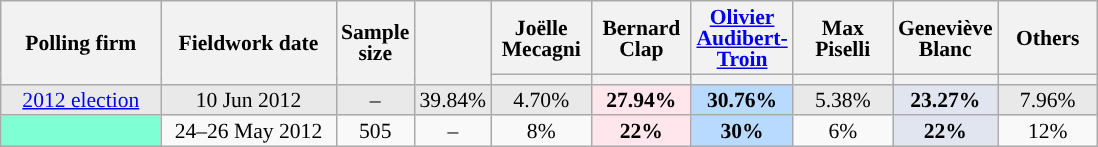<table class="wikitable sortable" style="text-align:center;font-size:90%;line-height:14px;">
<tr style="height:40px;">
<th style="width:100px;" rowspan="2">Polling firm</th>
<th style="width:110px;" rowspan="2">Fieldwork date</th>
<th style="width:35px;" rowspan="2">Sample<br>size</th>
<th style="width:30px;" rowspan="2"></th>
<th class="unsortable" style="width:60px;">Joëlle Mecagni<br></th>
<th class="unsortable" style="width:60px;">Bernard Clap<br></th>
<th class="unsortable" style="width:60px;"><a href='#'>Olivier Audibert-Troin</a><br></th>
<th class="unsortable" style="width:60px;">Max Piselli<br></th>
<th class="unsortable" style="width:60px;">Geneviève Blanc<br></th>
<th class="unsortable" style="width:60px;">Others</th>
</tr>
<tr>
<th style="background:"></th>
<th style="background:"></th>
<th style="background:"></th>
<th style="background:"></th>
<th style="background:"></th>
<th style="background:"></th>
</tr>
<tr style="background:#E9E9E9;">
<td><a href='#'>2012 election</a></td>
<td data-sort-value="2012-06-10">10 Jun 2012</td>
<td>–</td>
<td>39.84%</td>
<td>4.70%</td>
<td style="background:#FFE6EC;"><strong>27.94%</strong></td>
<td style="background:#B9DAFF;"><strong>30.76%</strong></td>
<td>5.38%</td>
<td style="background:#E0E5F0;"><strong>23.27%</strong></td>
<td>7.96%</td>
</tr>
<tr>
<td style="background:aquamarine;"></td>
<td data-sort-value="2012-05-26">24–26 May 2012</td>
<td>505</td>
<td>–</td>
<td>8%</td>
<td style="background:#FFE6EC;"><strong>22%</strong></td>
<td style="background:#B9DAFF;"><strong>30%</strong></td>
<td>6%</td>
<td style="background:#E0E5F0;"><strong>22%</strong></td>
<td>12%</td>
</tr>
</table>
